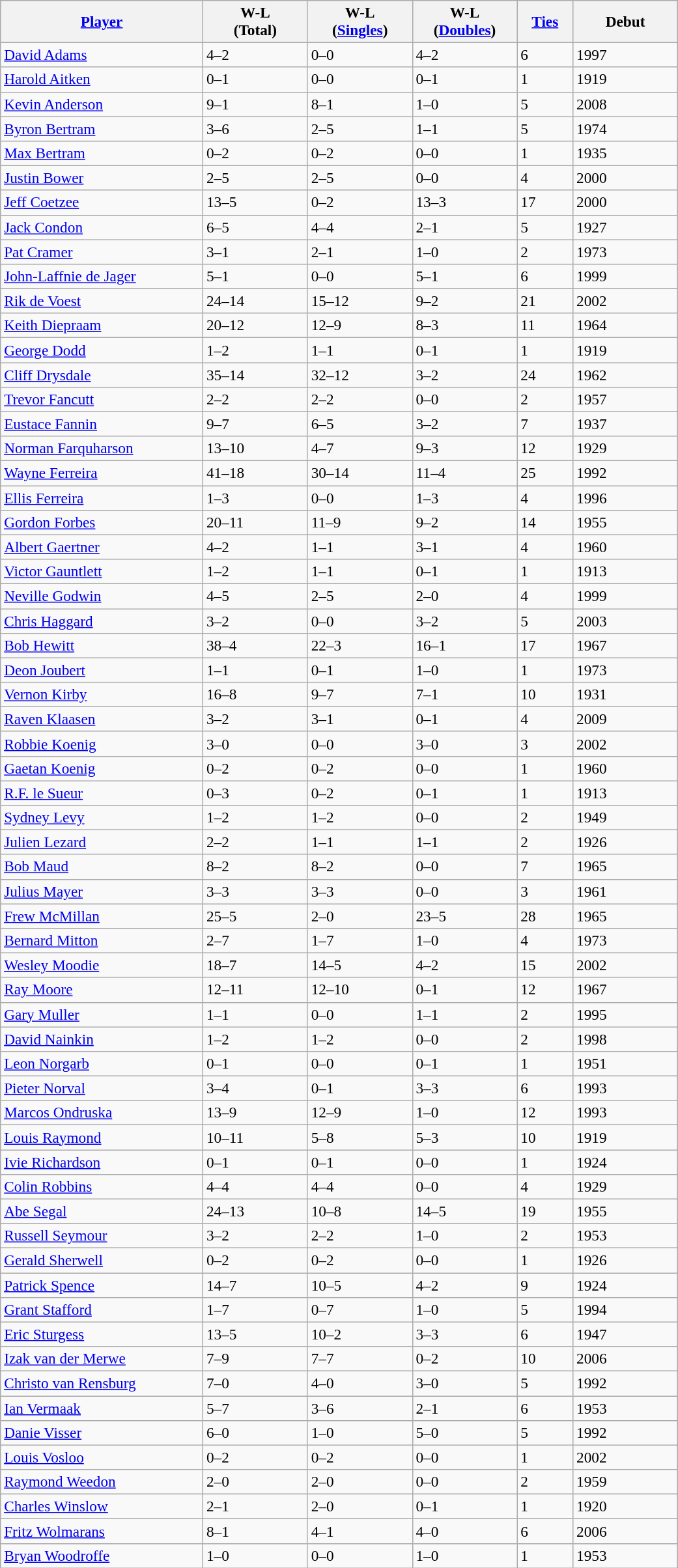<table class="wikitable sortable" style=font-size:97%>
<tr>
<th width=200><a href='#'>Player</a></th>
<th width=100>W-L<br>(Total)</th>
<th width=100>W-L<br>(<a href='#'>Singles</a>)</th>
<th width=100>W-L<br>(<a href='#'>Doubles</a>)</th>
<th width=50><a href='#'>Ties</a></th>
<th width=100>Debut</th>
</tr>
<tr>
<td><a href='#'>David Adams</a></td>
<td>4–2</td>
<td>0–0</td>
<td>4–2</td>
<td>6</td>
<td>1997</td>
</tr>
<tr>
<td><a href='#'>Harold Aitken</a></td>
<td>0–1</td>
<td>0–0</td>
<td>0–1</td>
<td>1</td>
<td>1919</td>
</tr>
<tr>
<td><a href='#'>Kevin Anderson</a></td>
<td>9–1</td>
<td>8–1</td>
<td>1–0</td>
<td>5</td>
<td>2008</td>
</tr>
<tr>
<td><a href='#'>Byron Bertram</a></td>
<td>3–6</td>
<td>2–5</td>
<td>1–1</td>
<td>5</td>
<td>1974</td>
</tr>
<tr>
<td><a href='#'>Max Bertram</a></td>
<td>0–2</td>
<td>0–2</td>
<td>0–0</td>
<td>1</td>
<td>1935</td>
</tr>
<tr>
<td><a href='#'>Justin Bower</a></td>
<td>2–5</td>
<td>2–5</td>
<td>0–0</td>
<td>4</td>
<td>2000</td>
</tr>
<tr>
<td><a href='#'>Jeff Coetzee</a></td>
<td>13–5</td>
<td>0–2</td>
<td>13–3</td>
<td>17</td>
<td>2000</td>
</tr>
<tr>
<td><a href='#'>Jack Condon</a></td>
<td>6–5</td>
<td>4–4</td>
<td>2–1</td>
<td>5</td>
<td>1927</td>
</tr>
<tr>
<td><a href='#'>Pat Cramer</a></td>
<td>3–1</td>
<td>2–1</td>
<td>1–0</td>
<td>2</td>
<td>1973</td>
</tr>
<tr>
<td><a href='#'>John-Laffnie de Jager</a></td>
<td>5–1</td>
<td>0–0</td>
<td>5–1</td>
<td>6</td>
<td>1999</td>
</tr>
<tr>
<td><a href='#'>Rik de Voest</a></td>
<td>24–14</td>
<td>15–12</td>
<td>9–2</td>
<td>21</td>
<td>2002</td>
</tr>
<tr>
<td><a href='#'>Keith Diepraam</a></td>
<td>20–12</td>
<td>12–9</td>
<td>8–3</td>
<td>11</td>
<td>1964</td>
</tr>
<tr>
<td><a href='#'>George Dodd</a></td>
<td>1–2</td>
<td>1–1</td>
<td>0–1</td>
<td>1</td>
<td>1919</td>
</tr>
<tr>
<td><a href='#'>Cliff Drysdale</a></td>
<td>35–14</td>
<td>32–12</td>
<td>3–2</td>
<td>24</td>
<td>1962</td>
</tr>
<tr>
<td><a href='#'>Trevor Fancutt</a></td>
<td>2–2</td>
<td>2–2</td>
<td>0–0</td>
<td>2</td>
<td>1957</td>
</tr>
<tr>
<td><a href='#'>Eustace Fannin</a></td>
<td>9–7</td>
<td>6–5</td>
<td>3–2</td>
<td>7</td>
<td>1937</td>
</tr>
<tr>
<td><a href='#'>Norman Farquharson</a></td>
<td>13–10</td>
<td>4–7</td>
<td>9–3</td>
<td>12</td>
<td>1929</td>
</tr>
<tr>
<td><a href='#'>Wayne Ferreira</a></td>
<td>41–18</td>
<td>30–14</td>
<td>11–4</td>
<td>25</td>
<td>1992</td>
</tr>
<tr>
<td><a href='#'>Ellis Ferreira</a></td>
<td>1–3</td>
<td>0–0</td>
<td>1–3</td>
<td>4</td>
<td>1996</td>
</tr>
<tr>
<td><a href='#'>Gordon Forbes</a></td>
<td>20–11</td>
<td>11–9</td>
<td>9–2</td>
<td>14</td>
<td>1955</td>
</tr>
<tr>
<td><a href='#'>Albert Gaertner</a></td>
<td>4–2</td>
<td>1–1</td>
<td>3–1</td>
<td>4</td>
<td>1960</td>
</tr>
<tr>
<td><a href='#'>Victor Gauntlett</a></td>
<td>1–2</td>
<td>1–1</td>
<td>0–1</td>
<td>1</td>
<td>1913</td>
</tr>
<tr>
<td><a href='#'>Neville Godwin</a></td>
<td>4–5</td>
<td>2–5</td>
<td>2–0</td>
<td>4</td>
<td>1999</td>
</tr>
<tr>
<td><a href='#'>Chris Haggard</a></td>
<td>3–2</td>
<td>0–0</td>
<td>3–2</td>
<td>5</td>
<td>2003</td>
</tr>
<tr>
<td><a href='#'>Bob Hewitt</a></td>
<td>38–4</td>
<td>22–3</td>
<td>16–1</td>
<td>17</td>
<td>1967</td>
</tr>
<tr>
<td><a href='#'>Deon Joubert</a></td>
<td>1–1</td>
<td>0–1</td>
<td>1–0</td>
<td>1</td>
<td>1973</td>
</tr>
<tr>
<td><a href='#'>Vernon Kirby</a></td>
<td>16–8</td>
<td>9–7</td>
<td>7–1</td>
<td>10</td>
<td>1931</td>
</tr>
<tr>
<td><a href='#'>Raven Klaasen</a></td>
<td>3–2</td>
<td>3–1</td>
<td>0–1</td>
<td>4</td>
<td>2009</td>
</tr>
<tr>
<td><a href='#'>Robbie Koenig</a></td>
<td>3–0</td>
<td>0–0</td>
<td>3–0</td>
<td>3</td>
<td>2002</td>
</tr>
<tr>
<td><a href='#'>Gaetan Koenig</a></td>
<td>0–2</td>
<td>0–2</td>
<td>0–0</td>
<td>1</td>
<td>1960</td>
</tr>
<tr>
<td><a href='#'>R.F. le Sueur</a></td>
<td>0–3</td>
<td>0–2</td>
<td>0–1</td>
<td>1</td>
<td>1913</td>
</tr>
<tr>
<td><a href='#'>Sydney Levy</a></td>
<td>1–2</td>
<td>1–2</td>
<td>0–0</td>
<td>2</td>
<td>1949</td>
</tr>
<tr>
<td><a href='#'>Julien Lezard</a></td>
<td>2–2</td>
<td>1–1</td>
<td>1–1</td>
<td>2</td>
<td>1926</td>
</tr>
<tr>
<td><a href='#'>Bob Maud</a></td>
<td>8–2</td>
<td>8–2</td>
<td>0–0</td>
<td>7</td>
<td>1965</td>
</tr>
<tr>
<td><a href='#'>Julius Mayer</a></td>
<td>3–3</td>
<td>3–3</td>
<td>0–0</td>
<td>3</td>
<td>1961</td>
</tr>
<tr>
<td><a href='#'>Frew McMillan</a></td>
<td>25–5</td>
<td>2–0</td>
<td>23–5</td>
<td>28</td>
<td>1965</td>
</tr>
<tr>
<td><a href='#'>Bernard Mitton</a></td>
<td>2–7</td>
<td>1–7</td>
<td>1–0</td>
<td>4</td>
<td>1973</td>
</tr>
<tr>
<td><a href='#'>Wesley Moodie</a></td>
<td>18–7</td>
<td>14–5</td>
<td>4–2</td>
<td>15</td>
<td>2002</td>
</tr>
<tr>
<td><a href='#'>Ray Moore</a></td>
<td>12–11</td>
<td>12–10</td>
<td>0–1</td>
<td>12</td>
<td>1967</td>
</tr>
<tr>
<td><a href='#'>Gary Muller</a></td>
<td>1–1</td>
<td>0–0</td>
<td>1–1</td>
<td>2</td>
<td>1995</td>
</tr>
<tr>
<td><a href='#'>David Nainkin</a></td>
<td>1–2</td>
<td>1–2</td>
<td>0–0</td>
<td>2</td>
<td>1998</td>
</tr>
<tr>
<td><a href='#'>Leon Norgarb</a></td>
<td>0–1</td>
<td>0–0</td>
<td>0–1</td>
<td>1</td>
<td>1951</td>
</tr>
<tr>
<td><a href='#'>Pieter Norval</a></td>
<td>3–4</td>
<td>0–1</td>
<td>3–3</td>
<td>6</td>
<td>1993</td>
</tr>
<tr>
<td><a href='#'>Marcos Ondruska</a></td>
<td>13–9</td>
<td>12–9</td>
<td>1–0</td>
<td>12</td>
<td>1993</td>
</tr>
<tr>
<td><a href='#'>Louis Raymond</a></td>
<td>10–11</td>
<td>5–8</td>
<td>5–3</td>
<td>10</td>
<td>1919</td>
</tr>
<tr>
<td><a href='#'>Ivie Richardson</a></td>
<td>0–1</td>
<td>0–1</td>
<td>0–0</td>
<td>1</td>
<td>1924</td>
</tr>
<tr>
<td><a href='#'>Colin Robbins</a></td>
<td>4–4</td>
<td>4–4</td>
<td>0–0</td>
<td>4</td>
<td>1929</td>
</tr>
<tr>
<td><a href='#'>Abe Segal</a></td>
<td>24–13</td>
<td>10–8</td>
<td>14–5</td>
<td>19</td>
<td>1955</td>
</tr>
<tr>
<td><a href='#'>Russell Seymour</a></td>
<td>3–2</td>
<td>2–2</td>
<td>1–0</td>
<td>2</td>
<td>1953</td>
</tr>
<tr>
<td><a href='#'>Gerald Sherwell</a></td>
<td>0–2</td>
<td>0–2</td>
<td>0–0</td>
<td>1</td>
<td>1926</td>
</tr>
<tr>
<td><a href='#'>Patrick Spence</a></td>
<td>14–7</td>
<td>10–5</td>
<td>4–2</td>
<td>9</td>
<td>1924</td>
</tr>
<tr>
<td><a href='#'>Grant Stafford</a></td>
<td>1–7</td>
<td>0–7</td>
<td>1–0</td>
<td>5</td>
<td>1994</td>
</tr>
<tr>
<td><a href='#'>Eric Sturgess</a></td>
<td>13–5</td>
<td>10–2</td>
<td>3–3</td>
<td>6</td>
<td>1947</td>
</tr>
<tr>
<td><a href='#'>Izak van der Merwe</a></td>
<td>7–9</td>
<td>7–7</td>
<td>0–2</td>
<td>10</td>
<td>2006</td>
</tr>
<tr>
<td><a href='#'>Christo van Rensburg</a></td>
<td>7–0</td>
<td>4–0</td>
<td>3–0</td>
<td>5</td>
<td>1992</td>
</tr>
<tr>
<td><a href='#'>Ian Vermaak</a></td>
<td>5–7</td>
<td>3–6</td>
<td>2–1</td>
<td>6</td>
<td>1953</td>
</tr>
<tr>
<td><a href='#'>Danie Visser</a></td>
<td>6–0</td>
<td>1–0</td>
<td>5–0</td>
<td>5</td>
<td>1992</td>
</tr>
<tr>
<td><a href='#'>Louis Vosloo</a></td>
<td>0–2</td>
<td>0–2</td>
<td>0–0</td>
<td>1</td>
<td>2002</td>
</tr>
<tr>
<td><a href='#'>Raymond Weedon</a></td>
<td>2–0</td>
<td>2–0</td>
<td>0–0</td>
<td>2</td>
<td>1959</td>
</tr>
<tr>
<td><a href='#'>Charles Winslow</a></td>
<td>2–1</td>
<td>2–0</td>
<td>0–1</td>
<td>1</td>
<td>1920</td>
</tr>
<tr>
<td><a href='#'>Fritz Wolmarans</a></td>
<td>8–1</td>
<td>4–1</td>
<td>4–0</td>
<td>6</td>
<td>2006</td>
</tr>
<tr>
<td><a href='#'>Bryan Woodroffe</a></td>
<td>1–0</td>
<td>0–0</td>
<td>1–0</td>
<td>1</td>
<td>1953</td>
</tr>
</table>
